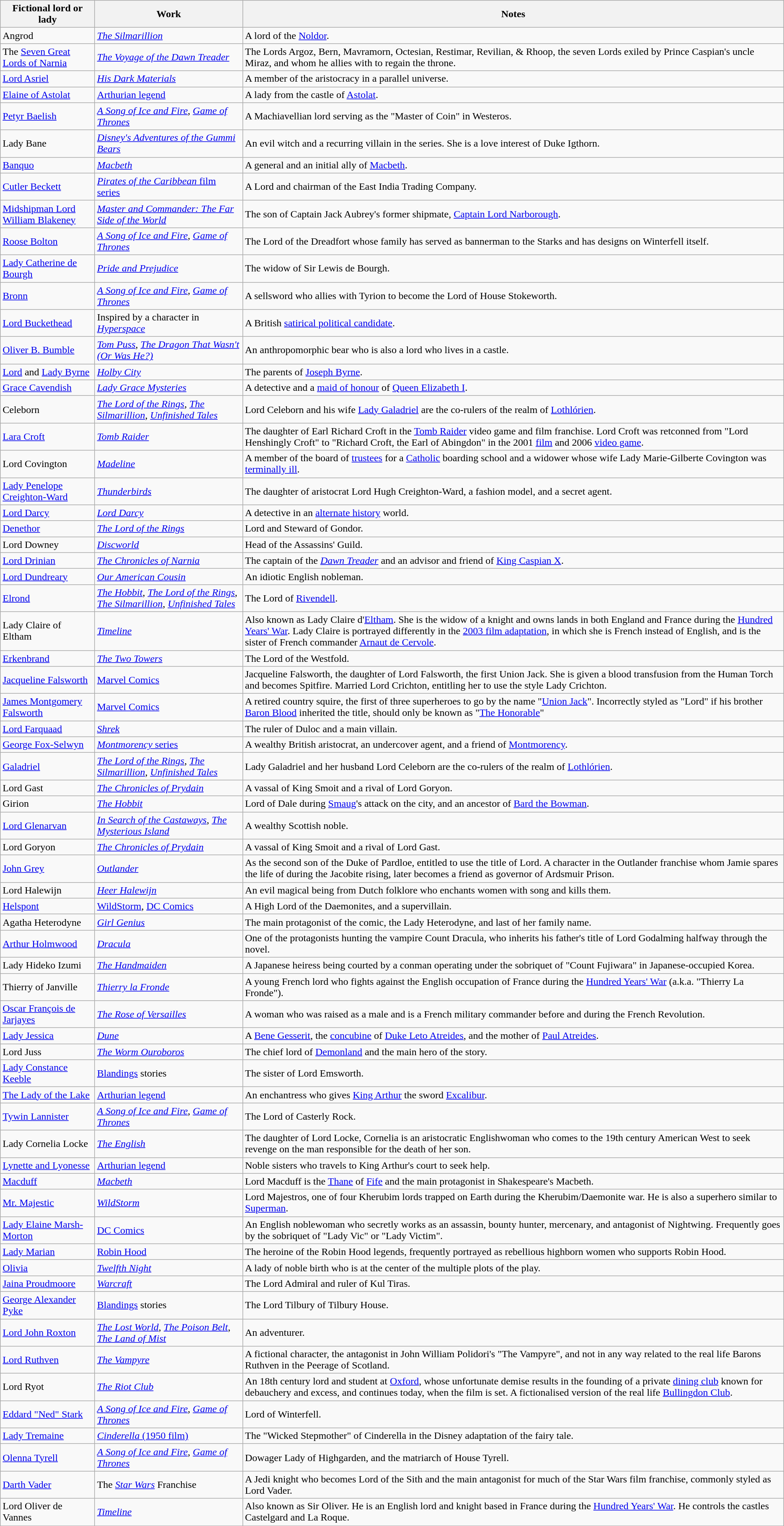<table class="wikitable sortable">
<tr>
<th>Fictional lord or lady</th>
<th>Work</th>
<th class="unsortable">Notes</th>
</tr>
<tr>
<td>Angrod</td>
<td><em><a href='#'>The Silmarillion</a></em></td>
<td>A lord of the <a href='#'>Noldor</a>.</td>
</tr>
<tr>
<td>The <a href='#'>Seven Great Lords of Narnia</a></td>
<td><em><a href='#'>The Voyage of the Dawn Treader</a></em></td>
<td>The Lords Argoz, Bern, Mavramorn, Octesian, Restimar, Revilian, & Rhoop, the seven Lords exiled by Prince Caspian's uncle Miraz, and whom he allies with to regain the throne.</td>
</tr>
<tr>
<td><a href='#'>Lord Asriel</a></td>
<td><em><a href='#'>His Dark Materials</a></em></td>
<td>A member of the aristocracy in a parallel universe.</td>
</tr>
<tr>
<td><a href='#'>Elaine of Astolat</a></td>
<td><a href='#'>Arthurian legend</a></td>
<td>A lady from the castle of <a href='#'>Astolat</a>.</td>
</tr>
<tr>
<td><a href='#'>Petyr Baelish</a></td>
<td><em><a href='#'>A Song of Ice and Fire</a></em>, <em><a href='#'>Game of Thrones</a></em></td>
<td>A Machiavellian lord serving as the "Master of Coin" in Westeros.</td>
</tr>
<tr>
<td>Lady Bane</td>
<td><em><a href='#'>Disney's Adventures of the Gummi Bears</a></em></td>
<td>An evil witch and a recurring villain in the series. She is a love interest of Duke Igthorn.</td>
</tr>
<tr>
<td><a href='#'>Banquo</a></td>
<td><em><a href='#'>Macbeth</a></em></td>
<td>A general and an initial ally of <a href='#'>Macbeth</a>.</td>
</tr>
<tr>
<td><a href='#'>Cutler Beckett</a></td>
<td><a href='#'><em>Pirates of the Caribbean</em> film series</a></td>
<td>A Lord and chairman of the East India Trading Company.</td>
</tr>
<tr>
<td><a href='#'>Midshipman Lord William Blakeney</a></td>
<td><em><a href='#'>Master and Commander: The Far Side of the World</a></em></td>
<td>The son of Captain Jack Aubrey's former shipmate, <a href='#'>Captain Lord Narborough</a>.</td>
</tr>
<tr>
<td><a href='#'>Roose Bolton</a></td>
<td><em><a href='#'>A Song of Ice and Fire</a></em>, <em><a href='#'>Game of Thrones</a></em></td>
<td>The Lord of the Dreadfort whose family has served as bannerman to the Starks and has designs on Winterfell itself.</td>
</tr>
<tr>
<td><a href='#'>Lady Catherine de Bourgh</a></td>
<td><em><a href='#'>Pride and Prejudice</a></em></td>
<td>The widow of Sir Lewis de Bourgh.</td>
</tr>
<tr>
<td><a href='#'>Bronn</a></td>
<td><em><a href='#'>A Song of Ice and Fire</a></em>, <em><a href='#'>Game of Thrones</a></em></td>
<td>A sellsword who allies with Tyrion to become the Lord of House Stokeworth.</td>
</tr>
<tr>
<td><a href='#'>Lord Buckethead</a></td>
<td>Inspired by a character in <em><a href='#'>Hyperspace</a></em></td>
<td>A British <a href='#'>satirical political candidate</a>.</td>
</tr>
<tr>
<td><a href='#'>Oliver B. Bumble</a></td>
<td><em><a href='#'>Tom Puss</a></em>, <em><a href='#'>The Dragon That Wasn't (Or Was He?)</a></em></td>
<td>An anthropomorphic bear who is also a lord who lives in a castle.</td>
</tr>
<tr>
<td><a href='#'>Lord</a> and <a href='#'>Lady Byrne</a></td>
<td><em><a href='#'>Holby City</a></em></td>
<td>The parents of <a href='#'>Joseph Byrne</a>.</td>
</tr>
<tr>
<td><a href='#'>Grace Cavendish</a></td>
<td><em><a href='#'>Lady Grace Mysteries</a></em></td>
<td>A detective and a <a href='#'>maid of honour</a> of <a href='#'>Queen Elizabeth I</a>.</td>
</tr>
<tr>
<td>Celeborn</td>
<td><em><a href='#'>The Lord of the Rings</a></em>, <em><a href='#'>The Silmarillion</a></em>, <em><a href='#'>Unfinished Tales</a></em></td>
<td>Lord Celeborn and his wife <a href='#'>Lady Galadriel</a> are the co-rulers of the realm of <a href='#'>Lothlórien</a>.</td>
</tr>
<tr>
<td><a href='#'>Lara Croft</a></td>
<td><em><a href='#'>Tomb Raider</a></em></td>
<td>The daughter of Earl Richard Croft in the <a href='#'>Tomb Raider</a> video game and film franchise. Lord Croft was retconned from "Lord Henshingly Croft" to "Richard Croft, the Earl of Abingdon" in the 2001 <a href='#'>film</a> and 2006 <a href='#'>video game</a>.</td>
</tr>
<tr>
<td>Lord Covington</td>
<td><em><a href='#'>Madeline</a></em></td>
<td>A member of the board of <a href='#'>trustees</a> for a <a href='#'>Catholic</a> boarding school and a widower whose wife Lady Marie-Gilberte Covington was <a href='#'>terminally ill</a>.</td>
</tr>
<tr>
<td><a href='#'>Lady Penelope Creighton-Ward</a></td>
<td><em><a href='#'>Thunderbirds</a></em></td>
<td>The daughter of aristocrat Lord Hugh Creighton-Ward, a fashion model, and a secret agent.</td>
</tr>
<tr>
<td><a href='#'>Lord Darcy</a></td>
<td><em><a href='#'>Lord Darcy</a></em></td>
<td>A detective in an <a href='#'>alternate history</a> world.</td>
</tr>
<tr>
<td><a href='#'>Denethor</a></td>
<td><em><a href='#'>The Lord of the Rings</a></em></td>
<td>Lord and Steward of Gondor.</td>
</tr>
<tr>
<td>Lord Downey</td>
<td><em><a href='#'>Discworld</a></em></td>
<td>Head of the Assassins' Guild.</td>
</tr>
<tr>
<td><a href='#'>Lord Drinian</a></td>
<td><em><a href='#'>The Chronicles of Narnia</a></em></td>
<td>The captain of the <em><a href='#'>Dawn Treader</a></em> and an advisor and friend of <a href='#'>King Caspian X</a>.</td>
</tr>
<tr>
<td><a href='#'>Lord Dundreary</a></td>
<td><em><a href='#'>Our American Cousin</a></em></td>
<td>An idiotic English nobleman.</td>
</tr>
<tr>
<td><a href='#'>Elrond</a></td>
<td><em><a href='#'>The Hobbit</a></em>, <em><a href='#'>The Lord of the Rings</a></em>, <em><a href='#'>The Silmarillion</a></em>, <em><a href='#'>Unfinished Tales</a></em></td>
<td>The Lord of <a href='#'>Rivendell</a>.</td>
</tr>
<tr>
<td>Lady Claire of Eltham</td>
<td><em><a href='#'>Timeline</a></em></td>
<td>Also known as Lady Claire d'<a href='#'>Eltham</a>. She is the widow of a knight and owns lands in both England and France during the <a href='#'>Hundred Years' War</a>. Lady Claire is portrayed differently in the <a href='#'>2003 film adaptation</a>, in which she is French instead of English, and is the sister of French commander <a href='#'>Arnaut de Cervole</a>.</td>
</tr>
<tr>
<td><a href='#'>Erkenbrand</a></td>
<td><em><a href='#'>The Two Towers</a></em></td>
<td>The Lord of the Westfold.</td>
</tr>
<tr>
<td><a href='#'>Jacqueline Falsworth</a></td>
<td><a href='#'>Marvel Comics</a></td>
<td>Jacqueline Falsworth, the daughter of Lord Falsworth, the first Union Jack. She is given a blood transfusion from the Human Torch and becomes Spitfire. Married Lord Crichton, entitling her to use the style Lady Crichton.</td>
</tr>
<tr>
<td><a href='#'>James Montgomery Falsworth</a></td>
<td><a href='#'>Marvel Comics</a></td>
<td>A retired country squire, the first of three superheroes to go by the name "<a href='#'>Union Jack</a>". Incorrectly styled as "Lord" if his brother <a href='#'>Baron Blood</a> inherited the title, should only be known as "<a href='#'>The Honorable</a>"</td>
</tr>
<tr>
<td><a href='#'>Lord Farquaad</a></td>
<td><em><a href='#'>Shrek</a></em></td>
<td>The ruler of Duloc and a main villain.</td>
</tr>
<tr>
<td><a href='#'>George Fox-Selwyn</a></td>
<td><a href='#'><em>Montmorency</em> series</a></td>
<td>A wealthy British aristocrat, an undercover agent, and a friend of <a href='#'>Montmorency</a>.</td>
</tr>
<tr>
<td><a href='#'>Galadriel</a></td>
<td><em><a href='#'>The Lord of the Rings</a></em>, <em><a href='#'>The Silmarillion</a></em>, <em><a href='#'>Unfinished Tales</a></em></td>
<td>Lady Galadriel and her husband Lord Celeborn are the co-rulers of the realm of <a href='#'>Lothlórien</a>.</td>
</tr>
<tr>
<td>Lord Gast</td>
<td><em><a href='#'>The Chronicles of Prydain</a></em></td>
<td>A vassal of King Smoit and a rival of Lord Goryon.</td>
</tr>
<tr>
<td>Girion</td>
<td><em><a href='#'>The Hobbit</a></em></td>
<td>Lord of Dale during <a href='#'>Smaug</a>'s attack on the city, and an ancestor of <a href='#'>Bard the Bowman</a>.</td>
</tr>
<tr>
<td><a href='#'>Lord Glenarvan</a></td>
<td><em><a href='#'>In Search of the Castaways</a></em>, <em><a href='#'>The Mysterious Island</a></em></td>
<td>A wealthy Scottish noble.</td>
</tr>
<tr>
<td>Lord Goryon</td>
<td><em><a href='#'>The Chronicles of Prydain</a></em></td>
<td>A vassal of King Smoit and a rival of Lord Gast.</td>
</tr>
<tr>
<td><a href='#'>John Grey</a></td>
<td><em><a href='#'>Outlander</a></em></td>
<td>As the second son of the Duke of Pardloe, entitled to use the title of Lord. A character in the Outlander franchise whom Jamie spares the life of during the Jacobite rising, later becomes a friend as governor of Ardsmuir Prison.</td>
</tr>
<tr>
<td>Lord Halewijn</td>
<td><em><a href='#'>Heer Halewijn</a></em></td>
<td>An evil magical being from Dutch folklore who enchants women with song and kills them.</td>
</tr>
<tr>
<td><a href='#'>Helspont</a></td>
<td><a href='#'>WildStorm</a>, <a href='#'>DC Comics</a></td>
<td>A High Lord of the Daemonites, and a supervillain.</td>
</tr>
<tr>
<td>Agatha Heterodyne</td>
<td><em><a href='#'>Girl Genius</a></em></td>
<td>The main protagonist of the comic, the Lady Heterodyne, and last of her family name.</td>
</tr>
<tr>
<td><a href='#'>Arthur Holmwood</a></td>
<td><em><a href='#'>Dracula</a></em></td>
<td>One of the protagonists hunting the vampire Count Dracula, who inherits his father's title of Lord Godalming halfway through the novel.</td>
</tr>
<tr>
<td>Lady Hideko Izumi</td>
<td><em><a href='#'>The Handmaiden</a></em></td>
<td>A Japanese heiress being courted by a conman operating under the sobriquet of "Count Fujiwara" in Japanese-occupied Korea.</td>
</tr>
<tr>
<td>Thierry of Janville</td>
<td><em><a href='#'>Thierry la Fronde</a></em></td>
<td>A young French lord who fights against the English occupation of France during the <a href='#'>Hundred Years' War</a> (a.k.a. "Thierry La Fronde").</td>
</tr>
<tr>
<td><a href='#'>Oscar François de Jarjayes</a></td>
<td><em><a href='#'>The Rose of Versailles</a></em></td>
<td>A woman who was raised as a male and is a French military commander before and during the French Revolution.</td>
</tr>
<tr>
<td><a href='#'>Lady Jessica</a></td>
<td><em><a href='#'>Dune</a></em></td>
<td>A <a href='#'>Bene Gesserit</a>, the <a href='#'>concubine</a> of <a href='#'>Duke Leto Atreides</a>, and the mother of <a href='#'>Paul Atreides</a>.</td>
</tr>
<tr>
<td>Lord Juss</td>
<td><em><a href='#'>The Worm Ouroboros</a></em></td>
<td>The chief lord of <a href='#'>Demonland</a> and the main hero of the story.</td>
</tr>
<tr>
<td><a href='#'>Lady Constance Keeble</a></td>
<td><a href='#'>Blandings</a> stories</td>
<td>The sister of Lord Emsworth.</td>
</tr>
<tr>
<td><a href='#'>The Lady of the Lake</a></td>
<td><a href='#'>Arthurian legend</a></td>
<td>An enchantress who gives <a href='#'>King Arthur</a> the sword <a href='#'>Excalibur</a>.</td>
</tr>
<tr>
<td><a href='#'>Tywin Lannister</a></td>
<td><em><a href='#'>A Song of Ice and Fire</a></em>, <em><a href='#'>Game of Thrones</a></em></td>
<td>The Lord of Casterly Rock.</td>
</tr>
<tr>
<td>Lady Cornelia Locke</td>
<td><em><a href='#'>The English</a></em></td>
<td>The daughter of Lord Locke, Cornelia is an aristocratic Englishwoman who comes to the 19th century American West to seek revenge on the man responsible for the death of her son.</td>
</tr>
<tr>
<td><a href='#'>Lynette and Lyonesse</a></td>
<td><a href='#'>Arthurian legend</a></td>
<td>Noble sisters who travels to King Arthur's court to seek help.</td>
</tr>
<tr>
<td><a href='#'>Macduff</a></td>
<td><em><a href='#'>Macbeth</a></em></td>
<td>Lord Macduff is the <a href='#'>Thane</a> of <a href='#'>Fife</a> and the main protagonist in Shakespeare's Macbeth.</td>
</tr>
<tr>
<td><a href='#'>Mr. Majestic</a></td>
<td><em><a href='#'>WildStorm</a></em></td>
<td>Lord Majestros, one of four Kherubim lords trapped on Earth during the Kherubim/Daemonite war. He is also a superhero similar to <a href='#'>Superman</a>.</td>
</tr>
<tr>
<td><a href='#'>Lady Elaine Marsh-Morton</a></td>
<td><a href='#'>DC Comics</a></td>
<td>An English noblewoman who secretly works as an assassin, bounty hunter, mercenary, and antagonist of Nightwing. Frequently goes by the sobriquet of "Lady Vic" or "Lady Victim".</td>
</tr>
<tr>
<td><a href='#'>Lady Marian</a></td>
<td><a href='#'>Robin Hood</a></td>
<td>The heroine of the Robin Hood legends, frequently portrayed as rebellious highborn women who supports Robin Hood.</td>
</tr>
<tr>
<td><a href='#'>Olivia</a></td>
<td><em><a href='#'>Twelfth Night</a></em></td>
<td>A lady of noble birth who is at the center of the multiple plots of the play.</td>
</tr>
<tr>
<td><a href='#'>Jaina Proudmoore</a></td>
<td><em><a href='#'>Warcraft</a></em></td>
<td>The Lord Admiral and ruler of Kul Tiras.</td>
</tr>
<tr>
<td><a href='#'>George Alexander Pyke</a></td>
<td><a href='#'>Blandings</a> stories</td>
<td>The Lord Tilbury of Tilbury House.</td>
</tr>
<tr>
<td><a href='#'>Lord John Roxton</a></td>
<td><em><a href='#'>The Lost World</a></em>, <em><a href='#'>The Poison Belt</a></em>, <em><a href='#'>The Land of Mist</a></em></td>
<td>An adventurer.</td>
</tr>
<tr>
<td><a href='#'>Lord Ruthven</a></td>
<td><em><a href='#'>The Vampyre</a></em></td>
<td>A fictional character, the antagonist in John William Polidori's "The Vampyre", and not in any way related to the real life Barons Ruthven in the Peerage of Scotland.</td>
</tr>
<tr>
<td>Lord Ryot</td>
<td><em><a href='#'>The Riot Club</a></em></td>
<td>An 18th century lord and student at <a href='#'>Oxford</a>, whose unfortunate demise results in the founding of a private <a href='#'>dining club</a> known for debauchery and excess, and continues today, when the film is set. A fictionalised version of the real life <a href='#'>Bullingdon Club</a>.</td>
</tr>
<tr>
<td><a href='#'>Eddard "Ned" Stark</a></td>
<td><em><a href='#'>A Song of Ice and Fire</a></em>, <em><a href='#'>Game of Thrones</a></em></td>
<td>Lord of Winterfell.</td>
</tr>
<tr>
<td><a href='#'>Lady Tremaine</a></td>
<td><a href='#'><em>Cinderella</em> (1950 film)</a></td>
<td>The "Wicked Stepmother" of Cinderella in the Disney adaptation of the fairy tale.</td>
</tr>
<tr>
<td><a href='#'>Olenna Tyrell</a></td>
<td><em><a href='#'>A Song of Ice and Fire</a></em>, <em><a href='#'>Game of Thrones</a></em></td>
<td>Dowager Lady of Highgarden, and the matriarch of House Tyrell.</td>
</tr>
<tr>
<td><a href='#'>Darth Vader</a></td>
<td>The <em><a href='#'>Star Wars</a></em> Franchise</td>
<td>A Jedi knight who becomes Lord of the Sith and the main antagonist for much of the Star Wars film franchise, commonly styled as Lord Vader.</td>
</tr>
<tr>
<td>Lord Oliver de Vannes</td>
<td><em><a href='#'>Timeline</a></em></td>
<td>Also known as Sir Oliver. He is an English lord and knight based in France during the <a href='#'>Hundred Years' War</a>. He controls the castles Castelgard and La Roque.</td>
</tr>
<tr>
</tr>
</table>
